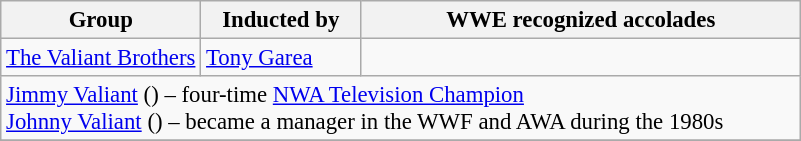<table class="wikitable" style="font-size: 95%">
<tr>
<th style="width:25%;">Group</th>
<th style="width:20%;">Inducted by</th>
<th class="unsortable">WWE recognized accolades</th>
</tr>
<tr>
<td><a href='#'>The Valiant Brothers</a></td>
<td><a href='#'>Tony Garea</a></td>
<td></td>
</tr>
<tr>
<td colspan=3><a href='#'>Jimmy Valiant</a> () – four-time <a href='#'>NWA Television Champion</a><br><a href='#'>Johnny Valiant</a> () – became a manager in the WWF and AWA during the 1980s</td>
</tr>
<tr>
</tr>
</table>
